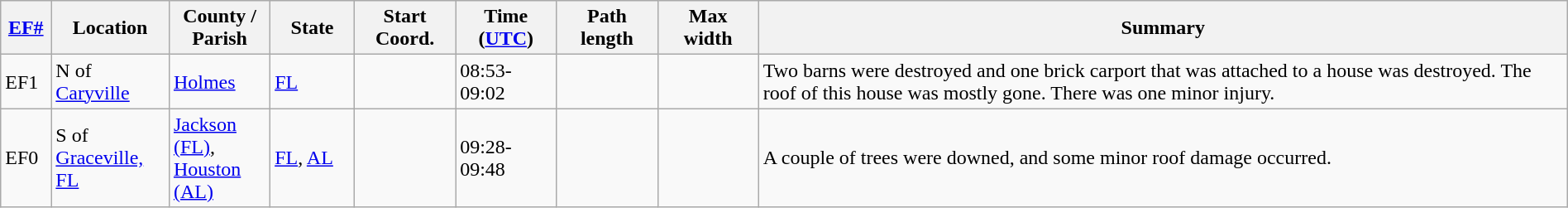<table class="wikitable sortable" style="width:100%;">
<tr>
<th scope="col"  style="width:3%; text-align:center;"><a href='#'>EF#</a></th>
<th scope="col"  style="width:7%; text-align:center;" class="unsortable">Location</th>
<th scope="col"  style="width:6%; text-align:center;" class="unsortable">County / Parish</th>
<th scope="col"  style="width:5%; text-align:center;">State</th>
<th scope="col"  style="width:6%; text-align:center;">Start Coord.</th>
<th scope="col"  style="width:6%; text-align:center;">Time (<a href='#'>UTC</a>)</th>
<th scope="col"  style="width:6%; text-align:center;">Path length</th>
<th scope="col"  style="width:6%; text-align:center;">Max width</th>
<th scope="col" class="unsortable" style="width:48%; text-align:center;">Summary</th>
</tr>
<tr>
<td bgcolor=>EF1</td>
<td>N of <a href='#'>Caryville</a></td>
<td><a href='#'>Holmes</a></td>
<td><a href='#'>FL</a></td>
<td></td>
<td>08:53-09:02</td>
<td></td>
<td></td>
<td>Two barns were destroyed and one brick carport that was attached to a house was destroyed. The roof of this house was mostly gone. There was one minor injury.</td>
</tr>
<tr>
<td bgcolor=>EF0</td>
<td>S of <a href='#'>Graceville, FL</a></td>
<td><a href='#'>Jackson (FL)</a>, <a href='#'>Houston (AL)</a></td>
<td><a href='#'>FL</a>, <a href='#'>AL</a></td>
<td></td>
<td>09:28-09:48</td>
<td></td>
<td></td>
<td>A couple of trees were downed, and some minor roof damage occurred.</td>
</tr>
</table>
